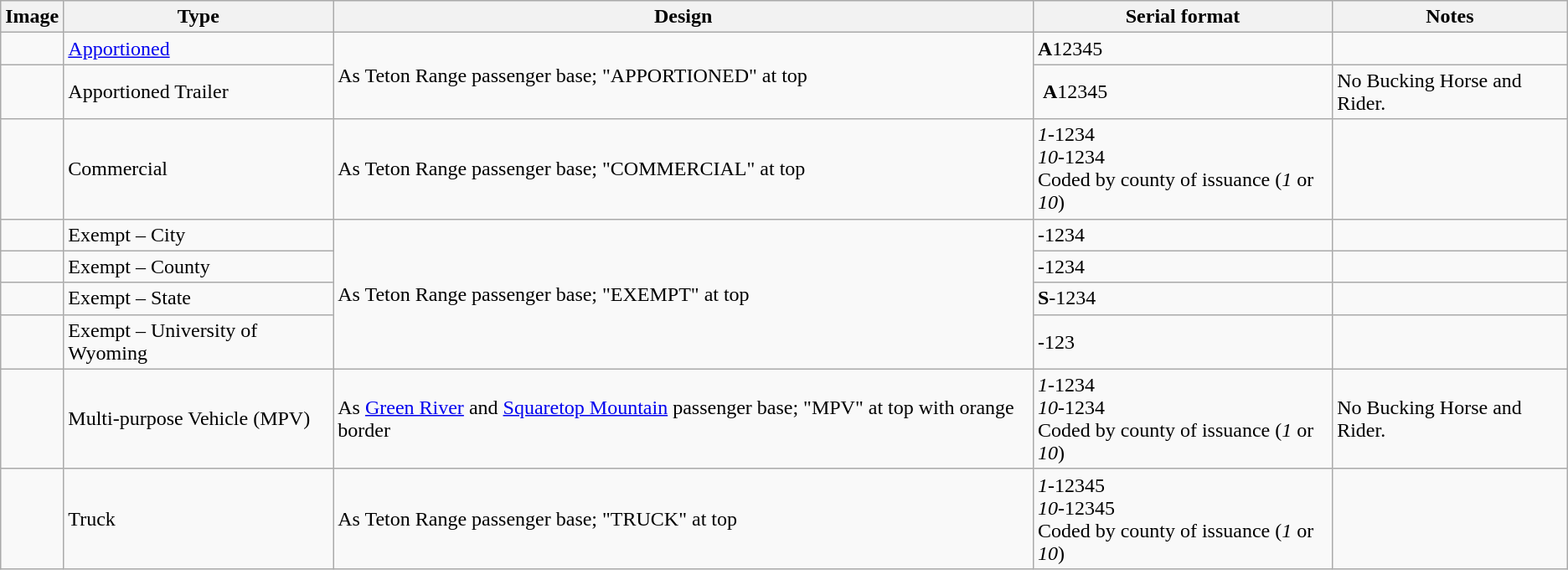<table class="wikitable">
<tr>
<th>Image</th>
<th>Type</th>
<th>Design</th>
<th>Serial format</th>
<th>Notes</th>
</tr>
<tr>
<td></td>
<td><a href='#'>Apportioned</a></td>
<td rowspan="2">As Teton Range passenger base; "APPORTIONED" at top</td>
<td><strong>A</strong>12345</td>
<td></td>
</tr>
<tr>
<td></td>
<td>Apportioned Trailer</td>
<td> <strong>A</strong>12345</td>
<td>No Bucking Horse and Rider.</td>
</tr>
<tr>
<td></td>
<td>Commercial</td>
<td>As Teton Range passenger base; "COMMERCIAL" at top</td>
<td><em>1</em>-1234<br><em>10</em>-1234<br>Coded by county of issuance (<em>1</em> or <em>10</em>)</td>
<td></td>
</tr>
<tr>
<td></td>
<td>Exempt – City</td>
<td rowspan="4">As Teton Range passenger base; "EXEMPT" at top</td>
<td>-1234</td>
<td></td>
</tr>
<tr>
<td></td>
<td>Exempt – County</td>
<td>-1234</td>
<td></td>
</tr>
<tr>
<td></td>
<td>Exempt – State</td>
<td><strong>S</strong>-1234</td>
<td></td>
</tr>
<tr>
<td></td>
<td>Exempt – University of Wyoming</td>
<td>-123</td>
<td></td>
</tr>
<tr>
<td></td>
<td>Multi-purpose Vehicle (MPV)</td>
<td>As <a href='#'>Green River</a> and <a href='#'>Squaretop Mountain</a> passenger base; "MPV" at top with orange border</td>
<td><em>1</em>-1234<br><em>10</em>-1234<br>Coded by county of issuance (<em>1</em> or <em>10</em>)</td>
<td>No Bucking Horse and Rider.</td>
</tr>
<tr>
<td></td>
<td>Truck</td>
<td>As Teton Range passenger base; "TRUCK" at top</td>
<td><em>1</em>-12345<br><em>10</em>-12345<br>Coded by county of issuance (<em>1</em> or <em>10</em>)</td>
<td></td>
</tr>
</table>
